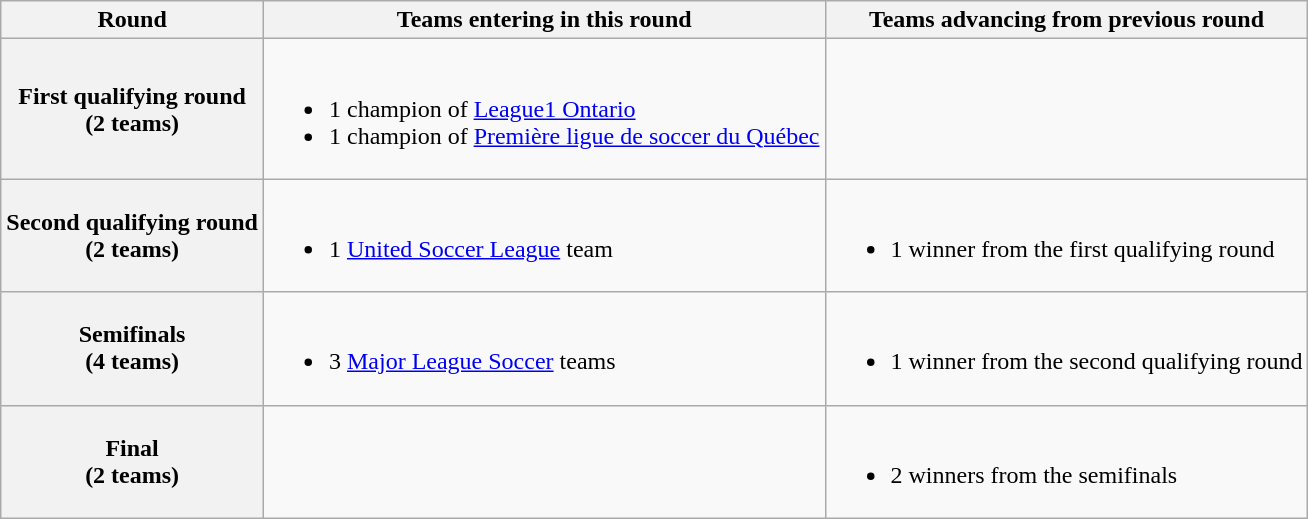<table class="wikitable">
<tr>
<th>Round</th>
<th>Teams entering in this round</th>
<th>Teams advancing from previous round</th>
</tr>
<tr>
<th>First qualifying round<br>(2 teams)</th>
<td><br><ul><li>1 champion of <a href='#'>League1 Ontario</a></li><li>1 champion of <a href='#'>Première ligue de soccer du Québec</a></li></ul></td>
<td></td>
</tr>
<tr>
<th>Second qualifying round<br>(2 teams)</th>
<td><br><ul><li>1 <a href='#'>United Soccer League</a> team</li></ul></td>
<td><br><ul><li>1 winner from the first qualifying round</li></ul></td>
</tr>
<tr>
<th>Semifinals<br>(4 teams)</th>
<td><br><ul><li>3 <a href='#'>Major League Soccer</a> teams</li></ul></td>
<td><br><ul><li>1 winner from the second qualifying round</li></ul></td>
</tr>
<tr>
<th>Final<br>(2 teams)</th>
<td></td>
<td><br><ul><li>2 winners from the semifinals</li></ul></td>
</tr>
</table>
